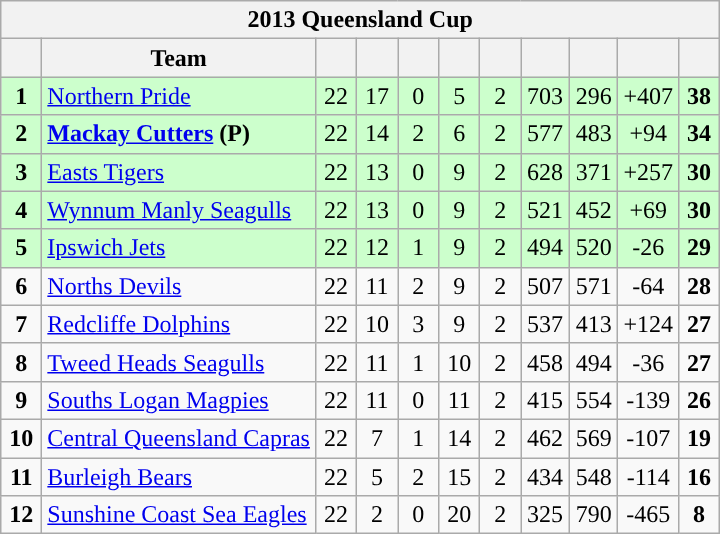<table class="wikitable" style="text-align:center;">
<tr>
<th colspan="11">2013 Queensland Cup</th>
</tr>
<tr>
<th width="20"></th>
<th>Team</th>
<th width="20"></th>
<th width="20"></th>
<th width="20"></th>
<th width="20"></th>
<th width="20"></th>
<th width="25"></th>
<th width="25"></th>
<th width="30"></th>
<th width="20"></th>
</tr>
<tr style="background: #ccffcc;">
<td><strong>1</strong></td>
<td style="text-align:left;"> <a href='#'>Northern Pride</a></td>
<td>22</td>
<td>17</td>
<td>0</td>
<td>5</td>
<td>2</td>
<td>703</td>
<td>296</td>
<td>+407</td>
<td><strong>38</strong></td>
</tr>
<tr style="background: #ccffcc;">
<td><strong>2</strong></td>
<td style="text-align:left;"> <strong><a href='#'>Mackay Cutters</a> (P)</strong></td>
<td>22</td>
<td>14</td>
<td>2</td>
<td>6</td>
<td>2</td>
<td>577</td>
<td>483</td>
<td>+94</td>
<td><strong>34</strong></td>
</tr>
<tr style="background: #ccffcc;">
<td><strong>3</strong></td>
<td style="text-align:left;"> <a href='#'>Easts Tigers</a></td>
<td>22</td>
<td>13</td>
<td>0</td>
<td>9</td>
<td>2</td>
<td>628</td>
<td>371</td>
<td>+257</td>
<td><strong>30</strong></td>
</tr>
<tr style="background: #ccffcc;">
<td><strong>4</strong></td>
<td style="text-align:left;"> <a href='#'>Wynnum Manly Seagulls</a></td>
<td>22</td>
<td>13</td>
<td>0</td>
<td>9</td>
<td>2</td>
<td>521</td>
<td>452</td>
<td>+69</td>
<td><strong>30</strong></td>
</tr>
<tr style="background: #ccffcc;">
<td><strong>5</strong></td>
<td style="text-align:left;"> <a href='#'>Ipswich Jets</a></td>
<td>22</td>
<td>12</td>
<td>1</td>
<td>9</td>
<td>2</td>
<td>494</td>
<td>520</td>
<td>-26</td>
<td><strong>29</strong></td>
</tr>
<tr style="background:">
<td><strong>6</strong></td>
<td style="text-align:left;"> <a href='#'>Norths Devils</a></td>
<td>22</td>
<td>11</td>
<td>2</td>
<td>9</td>
<td>2</td>
<td>507</td>
<td>571</td>
<td>-64</td>
<td><strong>28</strong></td>
</tr>
<tr style="background:">
<td><strong>7</strong></td>
<td style="text-align:left;"> <a href='#'>Redcliffe Dolphins</a></td>
<td>22</td>
<td>10</td>
<td>3</td>
<td>9</td>
<td>2</td>
<td>537</td>
<td>413</td>
<td>+124</td>
<td><strong>27</strong></td>
</tr>
<tr style="background:">
<td><strong>8</strong></td>
<td style="text-align:left;"> <a href='#'>Tweed Heads Seagulls</a></td>
<td>22</td>
<td>11</td>
<td>1</td>
<td>10</td>
<td>2</td>
<td>458</td>
<td>494</td>
<td>-36</td>
<td><strong>27</strong></td>
</tr>
<tr style="background:">
<td><strong>9</strong></td>
<td style="text-align:left;"> <a href='#'>Souths Logan Magpies</a></td>
<td>22</td>
<td>11</td>
<td>0</td>
<td>11</td>
<td>2</td>
<td>415</td>
<td>554</td>
<td>-139</td>
<td><strong>26</strong></td>
</tr>
<tr style="background:">
<td><strong>10</strong></td>
<td style="text-align:left;"> <a href='#'>Central Queensland Capras</a></td>
<td>22</td>
<td>7</td>
<td>1</td>
<td>14</td>
<td>2</td>
<td>462</td>
<td>569</td>
<td>-107</td>
<td><strong>19</strong></td>
</tr>
<tr style="background:">
<td><strong>11</strong></td>
<td style="text-align:left;"> <a href='#'>Burleigh Bears</a></td>
<td>22</td>
<td>5</td>
<td>2</td>
<td>15</td>
<td>2</td>
<td>434</td>
<td>548</td>
<td>-114</td>
<td><strong>16</strong></td>
</tr>
<tr style="background:">
<td><strong>12</strong></td>
<td style="text-align:left;"> <a href='#'>Sunshine Coast Sea Eagles</a></td>
<td>22</td>
<td>2</td>
<td>0</td>
<td>20</td>
<td>2</td>
<td>325</td>
<td>790</td>
<td>-465</td>
<td><strong>8</strong></td>
</tr>
</table>
